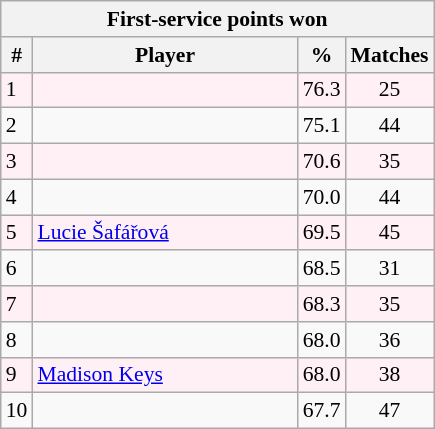<table class="wikitable " style=font-size:90%>
<tr>
<th colspan=4>First-service points won</th>
</tr>
<tr>
<th>#</th>
<th width=170>Player</th>
<th width=20>%</th>
<th>Matches</th>
</tr>
<tr style="background:#FFF0F5;">
<td>1</td>
<td></td>
<td>76.3</td>
<td align=center>25</td>
</tr>
<tr>
<td>2</td>
<td></td>
<td>75.1</td>
<td align=center>44</td>
</tr>
<tr style="background:#FFF0F5;">
<td>3</td>
<td></td>
<td>70.6</td>
<td align=center>35</td>
</tr>
<tr>
<td>4</td>
<td></td>
<td>70.0</td>
<td align=center>44</td>
</tr>
<tr style="background:#FFF0F5;">
<td>5</td>
<td> <a href='#'>Lucie Šafářová</a></td>
<td>69.5</td>
<td align=center>45</td>
</tr>
<tr>
<td>6</td>
<td></td>
<td>68.5</td>
<td align=center>31</td>
</tr>
<tr style="background:#FFF0F5;">
<td>7</td>
<td></td>
<td>68.3</td>
<td align=center>35</td>
</tr>
<tr>
<td>8</td>
<td></td>
<td>68.0</td>
<td align=center>36</td>
</tr>
<tr style="background:#FFF0F5;">
<td>9</td>
<td> <a href='#'>Madison Keys</a></td>
<td>68.0</td>
<td align=center>38</td>
</tr>
<tr>
<td>10</td>
<td></td>
<td>67.7</td>
<td align=center>47</td>
</tr>
</table>
